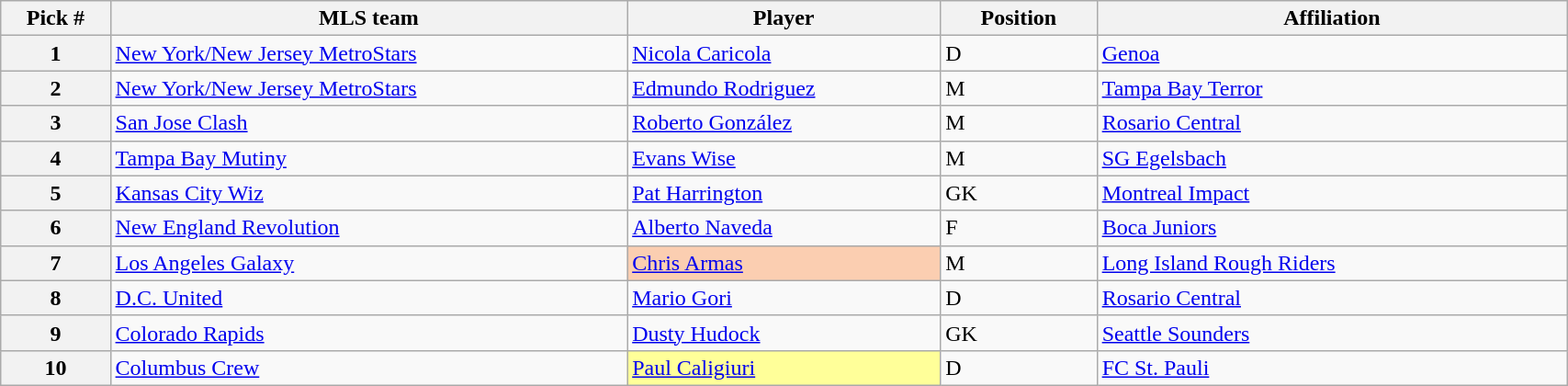<table class="wikitable sortable" style="width:90%">
<tr>
<th width=7%>Pick #</th>
<th width=33%>MLS team</th>
<th width=20%>Player</th>
<th width=10%>Position</th>
<th width=33%>Affiliation</th>
</tr>
<tr>
<th>1</th>
<td><a href='#'>New York/New Jersey MetroStars</a></td>
<td><a href='#'>Nicola Caricola</a></td>
<td>D</td>
<td><a href='#'>Genoa</a></td>
</tr>
<tr>
<th>2</th>
<td><a href='#'>New York/New Jersey MetroStars</a></td>
<td><a href='#'>Edmundo Rodriguez</a></td>
<td>M</td>
<td><a href='#'>Tampa Bay Terror</a></td>
</tr>
<tr>
<th>3</th>
<td><a href='#'>San Jose Clash</a></td>
<td><a href='#'>Roberto González</a></td>
<td>M</td>
<td><a href='#'>Rosario Central</a></td>
</tr>
<tr>
<th>4</th>
<td><a href='#'>Tampa Bay Mutiny</a></td>
<td><a href='#'>Evans Wise</a></td>
<td>M</td>
<td><a href='#'>SG Egelsbach</a></td>
</tr>
<tr>
<th>5</th>
<td><a href='#'>Kansas City Wiz</a></td>
<td><a href='#'>Pat Harrington</a></td>
<td>GK</td>
<td><a href='#'>Montreal Impact</a></td>
</tr>
<tr>
<th>6</th>
<td><a href='#'>New England Revolution</a></td>
<td><a href='#'>Alberto Naveda</a></td>
<td>F</td>
<td><a href='#'>Boca Juniors</a></td>
</tr>
<tr>
<th>7</th>
<td><a href='#'>Los Angeles Galaxy</a></td>
<td bgcolor="#FBCEB1"><a href='#'>Chris Armas</a></td>
<td>M</td>
<td><a href='#'>Long Island Rough Riders</a></td>
</tr>
<tr>
<th>8</th>
<td><a href='#'>D.C. United</a></td>
<td><a href='#'>Mario Gori</a></td>
<td>D</td>
<td><a href='#'>Rosario Central</a></td>
</tr>
<tr>
<th>9</th>
<td><a href='#'>Colorado Rapids</a></td>
<td><a href='#'>Dusty Hudock</a></td>
<td>GK</td>
<td><a href='#'>Seattle Sounders</a></td>
</tr>
<tr>
<th>10</th>
<td><a href='#'>Columbus Crew</a></td>
<td bgcolor="#FFFF99"><a href='#'>Paul Caligiuri</a></td>
<td>D</td>
<td><a href='#'>FC St. Pauli</a></td>
</tr>
</table>
